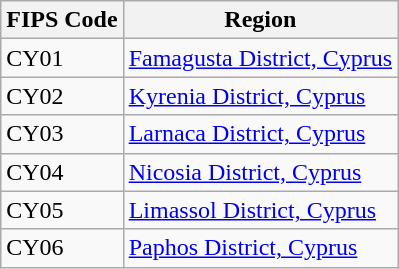<table class="wikitable">
<tr>
<th>FIPS Code</th>
<th>Region</th>
</tr>
<tr>
<td>CY01</td>
<td><a href='#'>Famagusta District, Cyprus</a></td>
</tr>
<tr>
<td>CY02</td>
<td><a href='#'>Kyrenia District, Cyprus</a></td>
</tr>
<tr>
<td>CY03</td>
<td><a href='#'>Larnaca District, Cyprus</a></td>
</tr>
<tr>
<td>CY04</td>
<td><a href='#'>Nicosia District, Cyprus</a></td>
</tr>
<tr>
<td>CY05</td>
<td><a href='#'>Limassol District, Cyprus</a></td>
</tr>
<tr>
<td>CY06</td>
<td><a href='#'>Paphos District, Cyprus</a></td>
</tr>
</table>
